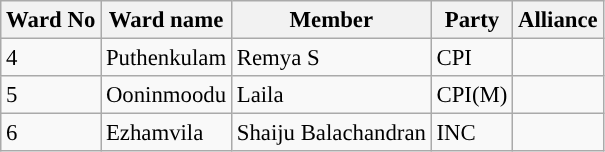<table class="wikitable sortable" style="font-size: 95%;">
<tr>
<th scope="col">Ward No</th>
<th scope="col">Ward name</th>
<th scope="col">Member</th>
<th scope="col">Party</th>
<th scope="col">Alliance</th>
</tr>
<tr>
<td>4</td>
<td>Puthenkulam</td>
<td>Remya S</td>
<td style="background:">CPI</td>
<td></td>
</tr>
<tr>
<td>5</td>
<td>Ooninmoodu</td>
<td>Laila</td>
<td style="background:">CPI(M)</td>
<td></td>
</tr>
<tr>
<td>6</td>
<td>Ezhamvila</td>
<td>Shaiju Balachandran</td>
<td style="background-color:">INC</td>
<td></td>
</tr>
</table>
